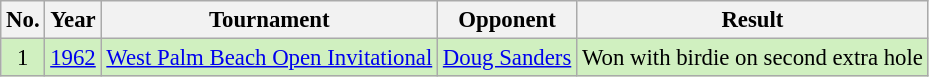<table class="wikitable" style="font-size:95%;">
<tr>
<th>No.</th>
<th>Year</th>
<th>Tournament</th>
<th>Opponent</th>
<th>Result</th>
</tr>
<tr style="background:#D0F0C0;">
<td align=center>1</td>
<td><a href='#'>1962</a></td>
<td><a href='#'>West Palm Beach Open Invitational</a></td>
<td> <a href='#'>Doug Sanders</a></td>
<td>Won with birdie on second extra hole</td>
</tr>
</table>
